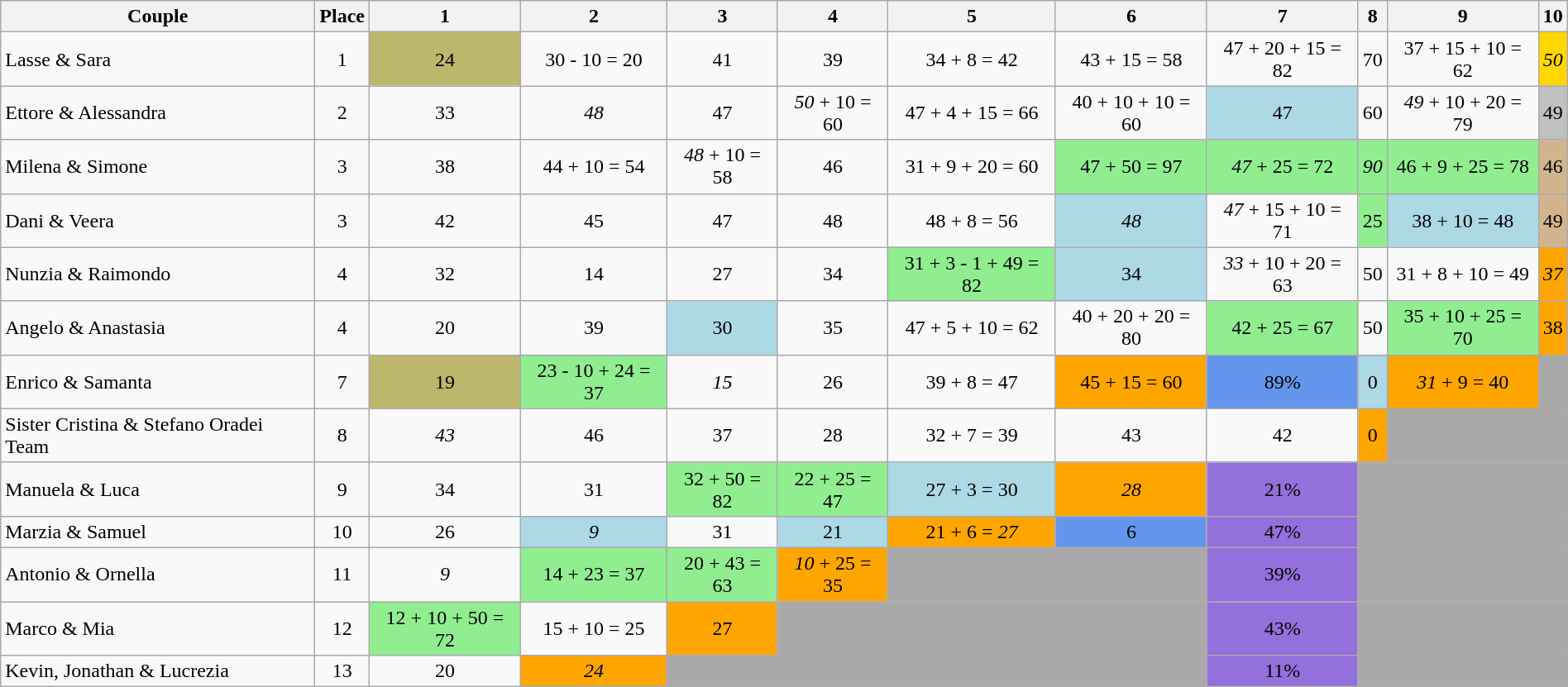<table class="wikitable sortable" style="margin:auto;text-align:center;">
<tr>
<th>Couple</th>
<th>Place</th>
<th>1</th>
<th>2</th>
<th>3</th>
<th>4</th>
<th>5</th>
<th>6</th>
<th>7</th>
<th>8</th>
<th>9</th>
<th>10</th>
</tr>
<tr>
<td style="text-align:left;">Lasse & Sara</td>
<td>1</td>
<td style="background:darkkhaki;">24</td>
<td>30 - 10 = 20</td>
<td>41</td>
<td>39</td>
<td>34 + 8 = 42</td>
<td>43 + 15 = 58</td>
<td>47 + 20 + 15 = 82</td>
<td>70</td>
<td>37 + 15 + 10 = 62</td>
<td bgcolor="gold"><span><em>50</em></span></td>
</tr>
<tr>
<td style="text-align:left;">Ettore & Alessandra</td>
<td>2</td>
<td>33</td>
<td><span><em>48</em></span></td>
<td>47</td>
<td><span><em>50</em></span> + 10 = 60</td>
<td>47 + 4 + 15 = 66</td>
<td>40 + 10 + 10 = 60</td>
<td style="background:lightblue;">47</td>
<td>60</td>
<td><span><em>49</em></span> + 10 + 20 = 79</td>
<td bgcolor="silver">49</td>
</tr>
<tr>
<td style="text-align:left;">Milena & Simone</td>
<td>3</td>
<td>38</td>
<td>44 + 10 = 54</td>
<td><span><em>48</em></span> + 10 = 58</td>
<td>46</td>
<td>31 + 9 + 20 = 60</td>
<td style="background:lightgreen;">47 + 50 = 97</td>
<td style="background:lightgreen;"><span><em>47</em></span> + 25 = 72</td>
<td style="background:lightgreen;"><span><em>90</em></span></td>
<td style="background:lightgreen;">46 + 9 + 25 = 78</td>
<td bgcolor="tan">46</td>
</tr>
<tr>
<td style="text-align:left;">Dani & Veera</td>
<td>3</td>
<td>42</td>
<td>45</td>
<td>47</td>
<td>48</td>
<td>48 + 8 = 56</td>
<td style="background:lightblue;"><span><em>48</em></span></td>
<td><span><em>47</em></span> + 15 + 10 = 71</td>
<td style="background:lightgreen;">25</td>
<td style="background:lightblue;">38 + 10 = 48</td>
<td bgcolor="tan">49</td>
</tr>
<tr>
<td style="text-align:left;">Nunzia & Raimondo</td>
<td>4</td>
<td>32</td>
<td>14</td>
<td>27</td>
<td>34</td>
<td style="background:lightgreen;">31 + 3 - 1 + 49 = 82</td>
<td style="background:lightblue;">34</td>
<td><span><em>33</em></span> + 10 + 20 = 63</td>
<td>50</td>
<td>31 + 8 + 10 = 49</td>
<td bgcolor="orange"><span><em>37</em></span></td>
</tr>
<tr>
<td style="text-align:left;">Angelo & Anastasia</td>
<td>4</td>
<td>20</td>
<td>39</td>
<td style="background:lightblue;">30</td>
<td>35</td>
<td>47 + 5 + 10 = 62</td>
<td>40 + 20 + 20 = 80</td>
<td style="background:lightgreen;">42 + 25 = 67</td>
<td>50</td>
<td style="background:lightgreen;">35 + 10 + 25 = 70</td>
<td bgcolor="orange">38</td>
</tr>
<tr>
<td style="text-align:left;">Enrico & Samanta</td>
<td>7</td>
<td style="background:darkkhaki;">19</td>
<td style="background:lightgreen;">23 - 10 + 24 = 37</td>
<td><span><em>15</em></span></td>
<td>26</td>
<td>39 + 8 = 47</td>
<td bgcolor="orange">45 + 15 = 60</td>
<td style="background:cornflowerblue;">89%</td>
<td style="background:lightblue;">0</td>
<td bgcolor="orange"><span><em>31</em></span> + 9 = 40</td>
<td style="background:darkgray;" colspan="1"></td>
</tr>
<tr>
<td style="text-align:left;">Sister Cristina & Stefano Oradei Team</td>
<td>8</td>
<td><span><em>43</em></span></td>
<td>46</td>
<td>37</td>
<td>28</td>
<td>32 + 7 = 39</td>
<td>43</td>
<td>42</td>
<td bgcolor="orange">0</td>
<td style="background:darkgray;" colspan="2"></td>
</tr>
<tr>
<td style="text-align:left;">Manuela & Luca</td>
<td>9</td>
<td>34</td>
<td>31</td>
<td style="background:lightgreen;">32 + 50 = 82</td>
<td style="background:lightgreen;">22 + 25 = 47</td>
<td style="background:lightblue;">27 + 3 = 30</td>
<td bgcolor="orange"><span><em>28</em></span></td>
<td bgcolor="mediumpurple">21%</td>
<td style="background:darkgray;" colspan="3"></td>
</tr>
<tr>
<td style="text-align:left;">Marzia & Samuel</td>
<td>10</td>
<td>26</td>
<td style="background:lightblue;"><span><em>9</em></span></td>
<td>31</td>
<td style="background:lightblue;">21</td>
<td bgcolor="orange">21 + 6 = <span><em>27</em></span></td>
<td style="background:cornflowerblue;">6</td>
<td bgcolor="mediumpurple">47%</td>
<td style="background:darkgray;" colspan="3"></td>
</tr>
<tr>
<td style="text-align:left;">Antonio & Ornella</td>
<td>11</td>
<td><span><em>9</em></span></td>
<td style="background:lightgreen;">14 + 23 = 37</td>
<td style="background:lightgreen;">20 + 43 = 63</td>
<td bgcolor="orange"><span><em>10</em></span> + 25 = 35</td>
<td style="background:darkgray;" colspan="2"></td>
<td bgcolor="mediumpurple">39%</td>
<td style="background:darkgray;" colspan="3"></td>
</tr>
<tr>
<td style="text-align:left;">Marco & Mia</td>
<td>12</td>
<td style="background:lightgreen;">12 + 10 + 50 = 72</td>
<td>15 + 10 = 25</td>
<td bgcolor="orange">27</td>
<td style="background:darkgray;" colspan="3"></td>
<td bgcolor="mediumpurple">43%</td>
<td style="background:darkgray;" colspan="3"></td>
</tr>
<tr>
<td style="text-align:left;">Kevin, Jonathan & Lucrezia</td>
<td>13</td>
<td>20</td>
<td bgcolor="orange"><span><em>24</em></span></td>
<td style="background:darkgray;" colspan="4"></td>
<td bgcolor="mediumpurple">11%</td>
<td style="background:darkgray;" colspan="3"></td>
</tr>
</table>
